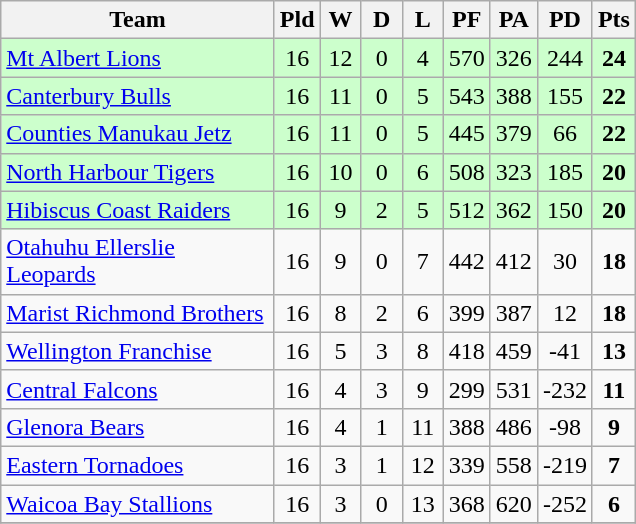<table class="wikitable" style="text-align:center;">
<tr>
<th width=175>Team</th>
<th width=20 abbr="Played">Pld</th>
<th width=20 abbr="Won">W</th>
<th width=20 abbr="Drawn">D</th>
<th width=20 abbr="Lost">L</th>
<th width=20 abbr="Points for">PF</th>
<th width=20 abbr="Points against">PA</th>
<th width=20 abbr="Points difference">PD</th>
<th width=20 abbr="Points">Pts</th>
</tr>
<tr style="background: #ccffcc;">
<td style="text-align:left;"><a href='#'>Mt Albert Lions</a></td>
<td>16</td>
<td>12</td>
<td>0</td>
<td>4</td>
<td>570</td>
<td>326</td>
<td>244</td>
<td><strong>24</strong></td>
</tr>
<tr style="background: #ccffcc;">
<td style="text-align:left;"><a href='#'>Canterbury Bulls</a></td>
<td>16</td>
<td>11</td>
<td>0</td>
<td>5</td>
<td>543</td>
<td>388</td>
<td>155</td>
<td><strong>22</strong></td>
</tr>
<tr style="background: #ccffcc;">
<td style="text-align:left;"><a href='#'>Counties Manukau Jetz</a></td>
<td>16</td>
<td>11</td>
<td>0</td>
<td>5</td>
<td>445</td>
<td>379</td>
<td>66</td>
<td><strong>22</strong></td>
</tr>
<tr style="background: #ccffcc;">
<td style="text-align:left;"><a href='#'>North Harbour Tigers</a></td>
<td>16</td>
<td>10</td>
<td>0</td>
<td>6</td>
<td>508</td>
<td>323</td>
<td>185</td>
<td><strong>20</strong></td>
</tr>
<tr style="background: #ccffcc;">
<td style="text-align:left;"><a href='#'>Hibiscus Coast Raiders</a></td>
<td>16</td>
<td>9</td>
<td>2</td>
<td>5</td>
<td>512</td>
<td>362</td>
<td>150</td>
<td><strong>20</strong></td>
</tr>
<tr>
<td style="text-align:left;"><a href='#'>Otahuhu Ellerslie Leopards</a></td>
<td>16</td>
<td>9</td>
<td>0</td>
<td>7</td>
<td>442</td>
<td>412</td>
<td>30</td>
<td><strong>18</strong></td>
</tr>
<tr>
<td style="text-align:left;"><a href='#'>Marist Richmond Brothers</a></td>
<td>16</td>
<td>8</td>
<td>2</td>
<td>6</td>
<td>399</td>
<td>387</td>
<td>12</td>
<td><strong>18</strong></td>
</tr>
<tr>
<td style="text-align:left;"><a href='#'>Wellington Franchise</a></td>
<td>16</td>
<td>5</td>
<td>3</td>
<td>8</td>
<td>418</td>
<td>459</td>
<td>-41</td>
<td><strong>13</strong></td>
</tr>
<tr>
<td style="text-align:left;"><a href='#'>Central Falcons</a></td>
<td>16</td>
<td>4</td>
<td>3</td>
<td>9</td>
<td>299</td>
<td>531</td>
<td>-232</td>
<td><strong>11</strong></td>
</tr>
<tr>
<td style="text-align:left;"><a href='#'>Glenora Bears</a></td>
<td>16</td>
<td>4</td>
<td>1</td>
<td>11</td>
<td>388</td>
<td>486</td>
<td>-98</td>
<td><strong>9</strong></td>
</tr>
<tr>
<td style="text-align:left;"><a href='#'>Eastern Tornadoes</a></td>
<td>16</td>
<td>3</td>
<td>1</td>
<td>12</td>
<td>339</td>
<td>558</td>
<td>-219</td>
<td><strong>7</strong></td>
</tr>
<tr>
<td style="text-align:left;"><a href='#'>Waicoa Bay Stallions</a></td>
<td>16</td>
<td>3</td>
<td>0</td>
<td>13</td>
<td>368</td>
<td>620</td>
<td>-252</td>
<td><strong>6</strong></td>
</tr>
<tr>
</tr>
</table>
